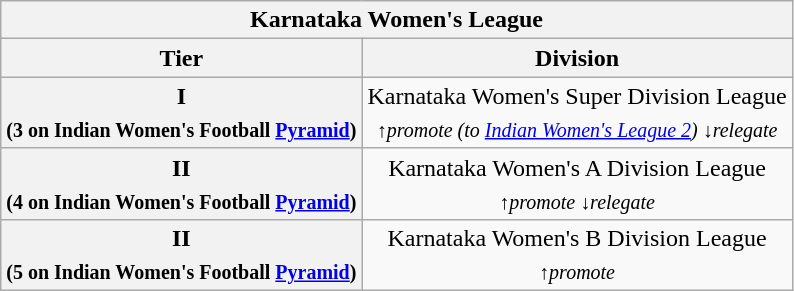<table class="wikitable" style="text-align:center;">
<tr>
<th colspan="2">Karnataka Women's League</th>
</tr>
<tr>
<th>Tier</th>
<th>Division</th>
</tr>
<tr>
<th>I<br><sub>(3 on Indian Women's Football <a href='#'>Pyramid</a>)</sub></th>
<td>Karnataka Women's Super Division League  <br><em><sub>↑promote (to <a href='#'>Indian Women's League 2</a>) ↓relegate</sub></em></td>
</tr>
<tr>
<th>II<br><sub>(4 on Indian Women's Football <a href='#'>Pyramid</a>)</sub></th>
<td>Karnataka Women's A Division League  <br><em><sub>↑promote ↓relegate</sub></em></td>
</tr>
<tr>
<th>II<br><sub>(5 on Indian Women's Football <a href='#'>Pyramid</a>)</sub></th>
<td>Karnataka Women's B Division League  <br><em><sub>↑promote</sub></em></td>
</tr>
</table>
